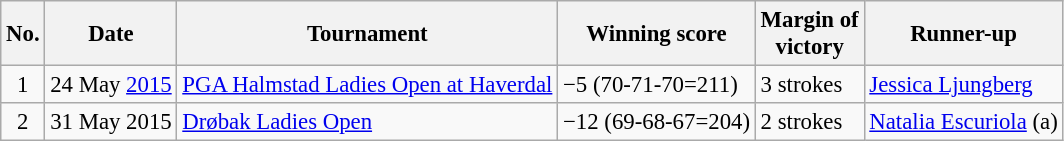<table class="wikitable" style="font-size:95%;">
<tr>
<th>No.</th>
<th>Date</th>
<th>Tournament</th>
<th>Winning score</th>
<th>Margin of<br>victory</th>
<th>Runner-up</th>
</tr>
<tr>
<td align=center>1</td>
<td align=right>24 May <a href='#'>2015</a></td>
<td><a href='#'>PGA Halmstad Ladies Open at Haverdal</a></td>
<td>−5 (70-71-70=211)</td>
<td>3 strokes</td>
<td> <a href='#'>Jessica Ljungberg</a></td>
</tr>
<tr>
<td align=center>2</td>
<td align=right>31 May 2015</td>
<td><a href='#'>Drøbak Ladies Open</a></td>
<td>−12 (69-68-67=204)</td>
<td>2 strokes</td>
<td> <a href='#'>Natalia Escuriola</a> (a)</td>
</tr>
</table>
